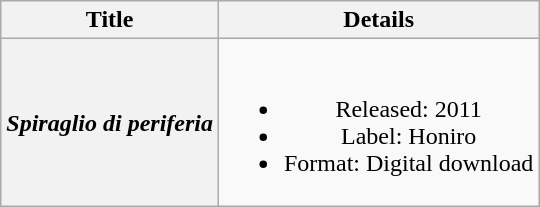<table class="wikitable plainrowheaders" style="text-align:center">
<tr>
<th>Title</th>
<th>Details</th>
</tr>
<tr>
<th scope="row"><em>Spiraglio di periferia</em></th>
<td><br><ul><li>Released: 2011</li><li>Label: Honiro</li><li>Format: Digital download</li></ul></td>
</tr>
</table>
